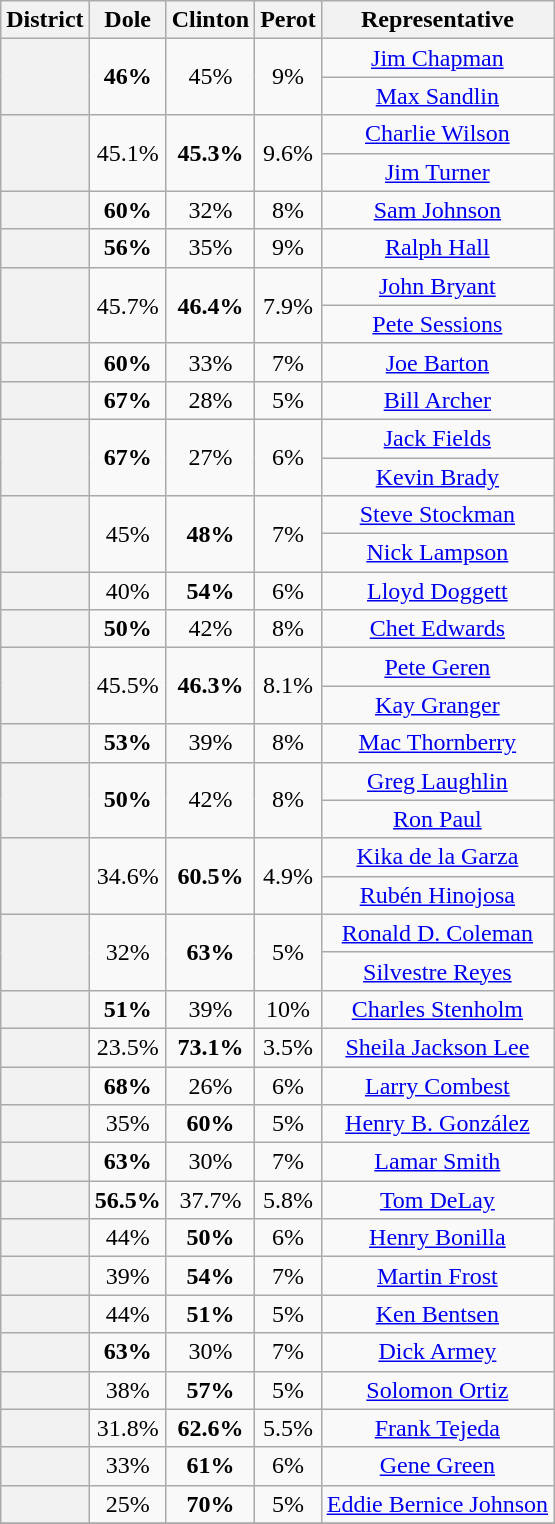<table class="wikitable sortable">
<tr>
<th>District</th>
<th>Dole</th>
<th>Clinton</th>
<th>Perot</th>
<th>Representative</th>
</tr>
<tr align=center>
<th rowspan=2 ></th>
<td rowspan=2><strong>46%</strong></td>
<td rowspan=2>45%</td>
<td rowspan=2>9%</td>
<td><a href='#'>Jim Chapman</a></td>
</tr>
<tr align=center>
<td><a href='#'>Max Sandlin</a></td>
</tr>
<tr align=center>
<th rowspan=2 ></th>
<td rowspan=2>45.1%</td>
<td rowspan=2><strong>45.3%</strong></td>
<td rowspan=2>9.6%</td>
<td><a href='#'>Charlie Wilson</a></td>
</tr>
<tr align=center>
<td><a href='#'>Jim Turner</a></td>
</tr>
<tr align=center>
<th></th>
<td><strong>60%</strong></td>
<td>32%</td>
<td>8%</td>
<td><a href='#'>Sam Johnson</a></td>
</tr>
<tr align=center>
<th></th>
<td><strong>56%</strong></td>
<td>35%</td>
<td>9%</td>
<td><a href='#'>Ralph Hall</a></td>
</tr>
<tr align=center>
<th rowspan=2 ></th>
<td rowspan=2>45.7%</td>
<td rowspan=2><strong>46.4%</strong></td>
<td rowspan=2>7.9%</td>
<td><a href='#'>John Bryant</a></td>
</tr>
<tr align=center>
<td><a href='#'>Pete Sessions</a></td>
</tr>
<tr align=center>
<th></th>
<td><strong>60%</strong></td>
<td>33%</td>
<td>7%</td>
<td><a href='#'>Joe Barton</a></td>
</tr>
<tr align=center>
<th></th>
<td><strong>67%</strong></td>
<td>28%</td>
<td>5%</td>
<td><a href='#'>Bill Archer</a></td>
</tr>
<tr align=center>
<th rowspan=2 ></th>
<td rowspan=2><strong>67%</strong></td>
<td rowspan=2>27%</td>
<td rowspan=2>6%</td>
<td><a href='#'>Jack Fields</a></td>
</tr>
<tr align=center>
<td><a href='#'>Kevin Brady</a></td>
</tr>
<tr align=center>
<th rowspan=2 ></th>
<td rowspan=2>45%</td>
<td rowspan=2><strong>48%</strong></td>
<td rowspan=2>7%</td>
<td><a href='#'>Steve Stockman</a></td>
</tr>
<tr align=center>
<td><a href='#'>Nick Lampson</a></td>
</tr>
<tr align=center>
<th></th>
<td>40%</td>
<td><strong>54%</strong></td>
<td>6%</td>
<td><a href='#'>Lloyd Doggett</a></td>
</tr>
<tr align=center>
<th></th>
<td><strong>50%</strong></td>
<td>42%</td>
<td>8%</td>
<td><a href='#'>Chet Edwards</a></td>
</tr>
<tr align=center>
<th rowspan=2 ></th>
<td rowspan=2>45.5%</td>
<td rowspan=2><strong>46.3%</strong></td>
<td rowspan=2>8.1%</td>
<td><a href='#'>Pete Geren</a></td>
</tr>
<tr align=center>
<td><a href='#'>Kay Granger</a></td>
</tr>
<tr align=center>
<th></th>
<td><strong>53%</strong></td>
<td>39%</td>
<td>8%</td>
<td><a href='#'>Mac Thornberry</a></td>
</tr>
<tr align=center>
<th rowspan=2 ></th>
<td rowspan=2><strong>50%</strong></td>
<td rowspan=2>42%</td>
<td rowspan=2>8%</td>
<td><a href='#'>Greg Laughlin</a></td>
</tr>
<tr align=center>
<td><a href='#'>Ron Paul</a></td>
</tr>
<tr align=center>
<th rowspan=2 ></th>
<td rowspan=2>34.6%</td>
<td rowspan=2><strong>60.5%</strong></td>
<td rowspan=2>4.9%</td>
<td><a href='#'>Kika de la Garza</a></td>
</tr>
<tr align=center>
<td><a href='#'>Rubén Hinojosa</a></td>
</tr>
<tr align=center>
<th rowspan=2 ></th>
<td rowspan=2>32%</td>
<td rowspan=2><strong>63%</strong></td>
<td rowspan=2>5%</td>
<td><a href='#'>Ronald D. Coleman</a></td>
</tr>
<tr align=center>
<td><a href='#'>Silvestre Reyes</a></td>
</tr>
<tr align=center>
<th></th>
<td><strong>51%</strong></td>
<td>39%</td>
<td>10%</td>
<td><a href='#'>Charles Stenholm</a></td>
</tr>
<tr align=center>
<th></th>
<td>23.5%</td>
<td><strong>73.1%</strong></td>
<td>3.5%</td>
<td><a href='#'>Sheila Jackson Lee</a></td>
</tr>
<tr align=center>
<th></th>
<td><strong>68%</strong></td>
<td>26%</td>
<td>6%</td>
<td><a href='#'>Larry Combest</a></td>
</tr>
<tr align=center>
<th></th>
<td>35%</td>
<td><strong>60%</strong></td>
<td>5%</td>
<td><a href='#'>Henry B. González</a></td>
</tr>
<tr align=center>
<th></th>
<td><strong>63%</strong></td>
<td>30%</td>
<td>7%</td>
<td><a href='#'>Lamar Smith</a></td>
</tr>
<tr align=center>
<th></th>
<td><strong>56.5%</strong></td>
<td>37.7%</td>
<td>5.8%</td>
<td><a href='#'>Tom DeLay</a></td>
</tr>
<tr align=center>
<th></th>
<td>44%</td>
<td><strong>50%</strong></td>
<td>6%</td>
<td><a href='#'>Henry Bonilla</a></td>
</tr>
<tr align=center>
<th></th>
<td>39%</td>
<td><strong>54%</strong></td>
<td>7%</td>
<td><a href='#'>Martin Frost</a></td>
</tr>
<tr align=center>
<th></th>
<td>44%</td>
<td><strong>51%</strong></td>
<td>5%</td>
<td><a href='#'>Ken Bentsen</a></td>
</tr>
<tr align=center>
<th></th>
<td><strong>63%</strong></td>
<td>30%</td>
<td>7%</td>
<td><a href='#'>Dick Armey</a></td>
</tr>
<tr align=center>
<th></th>
<td>38%</td>
<td><strong>57%</strong></td>
<td>5%</td>
<td><a href='#'>Solomon Ortiz</a></td>
</tr>
<tr align=center>
<th></th>
<td>31.8%</td>
<td><strong>62.6%</strong></td>
<td>5.5%</td>
<td><a href='#'>Frank Tejeda</a></td>
</tr>
<tr align=center>
<th></th>
<td>33%</td>
<td><strong>61%</strong></td>
<td>6%</td>
<td><a href='#'>Gene Green</a></td>
</tr>
<tr align=center>
<th></th>
<td>25%</td>
<td><strong>70%</strong></td>
<td>5%</td>
<td><a href='#'>Eddie Bernice Johnson</a></td>
</tr>
<tr align=center>
</tr>
</table>
